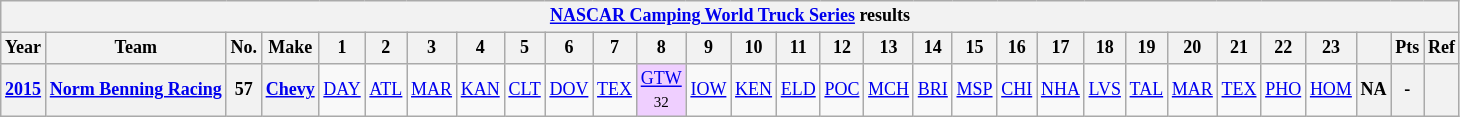<table class="wikitable" style="text-align:center; font-size:75%">
<tr>
<th colspan=45><a href='#'>NASCAR Camping World Truck Series</a> results</th>
</tr>
<tr>
<th>Year</th>
<th>Team</th>
<th>No.</th>
<th>Make</th>
<th>1</th>
<th>2</th>
<th>3</th>
<th>4</th>
<th>5</th>
<th>6</th>
<th>7</th>
<th>8</th>
<th>9</th>
<th>10</th>
<th>11</th>
<th>12</th>
<th>13</th>
<th>14</th>
<th>15</th>
<th>16</th>
<th>17</th>
<th>18</th>
<th>19</th>
<th>20</th>
<th>21</th>
<th>22</th>
<th>23</th>
<th></th>
<th>Pts</th>
<th>Ref</th>
</tr>
<tr>
<th><a href='#'>2015</a></th>
<th><a href='#'>Norm Benning Racing</a></th>
<th>57</th>
<th><a href='#'>Chevy</a></th>
<td><a href='#'>DAY</a></td>
<td><a href='#'>ATL</a></td>
<td><a href='#'>MAR</a></td>
<td><a href='#'>KAN</a></td>
<td><a href='#'>CLT</a></td>
<td><a href='#'>DOV</a></td>
<td><a href='#'>TEX</a></td>
<td style="background:#EFCFFF;"><a href='#'>GTW</a><br><small>32</small></td>
<td><a href='#'>IOW</a></td>
<td><a href='#'>KEN</a></td>
<td><a href='#'>ELD</a></td>
<td><a href='#'>POC</a></td>
<td><a href='#'>MCH</a></td>
<td><a href='#'>BRI</a></td>
<td><a href='#'>MSP</a></td>
<td><a href='#'>CHI</a></td>
<td><a href='#'>NHA</a></td>
<td><a href='#'>LVS</a></td>
<td><a href='#'>TAL</a></td>
<td><a href='#'>MAR</a></td>
<td><a href='#'>TEX</a></td>
<td><a href='#'>PHO</a></td>
<td><a href='#'>HOM</a></td>
<th>NA</th>
<th>-</th>
<th></th>
</tr>
</table>
